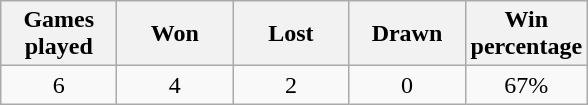<table class="wikitable" style="text-align:center">
<tr>
<th width="70">Games played</th>
<th width="70">Won</th>
<th width="70">Lost</th>
<th width="70">Drawn</th>
<th width="70">Win percentage</th>
</tr>
<tr>
<td>6</td>
<td>4</td>
<td>2</td>
<td>0</td>
<td>67%</td>
</tr>
</table>
